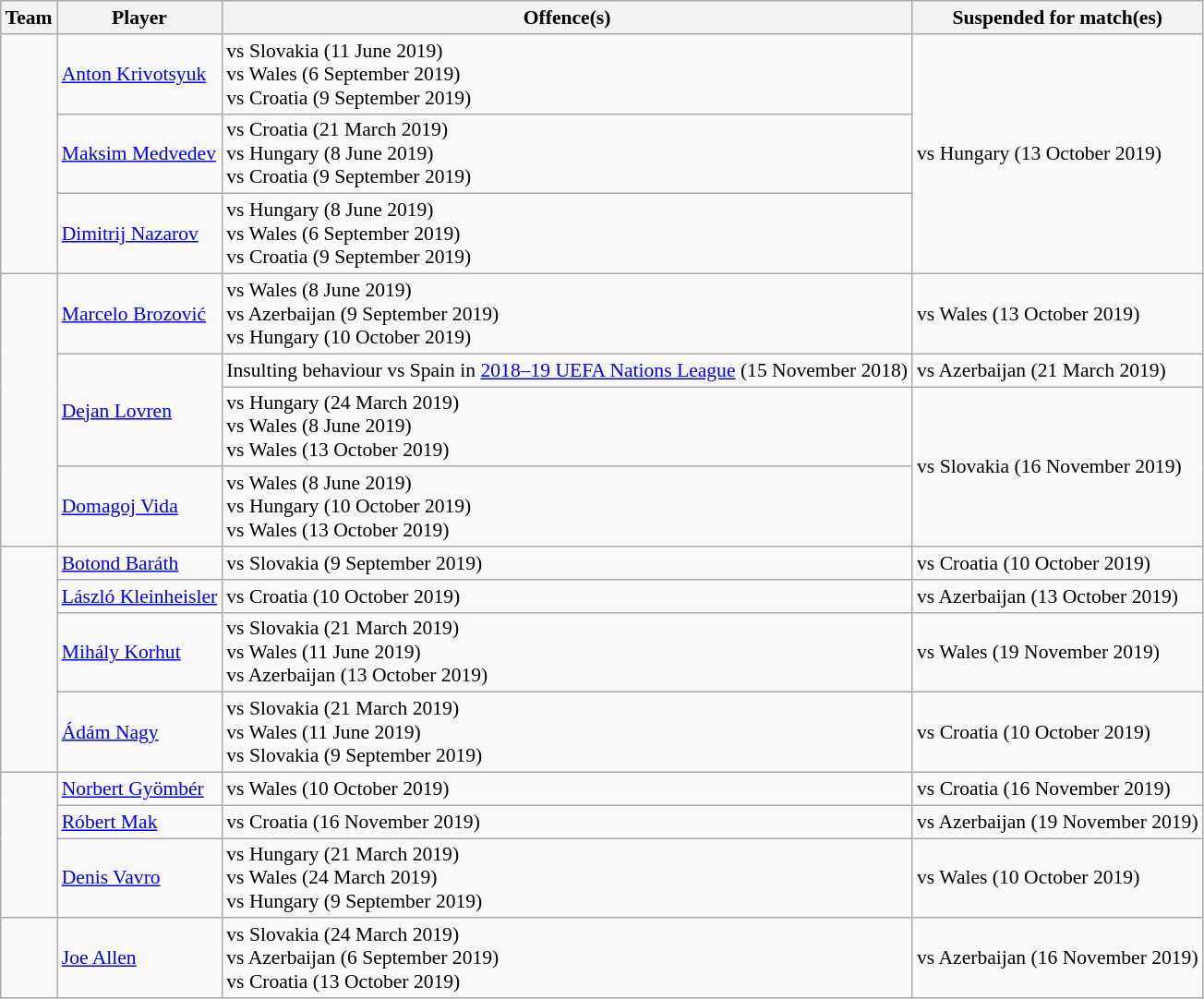<table class="wikitable" style="font-size:90%">
<tr>
<th>Team</th>
<th>Player</th>
<th>Offence(s)</th>
<th>Suspended for match(es)</th>
</tr>
<tr>
<td rowspan=3></td>
<td><a href='#'>Anton Krivotsyuk</a></td>
<td> vs Slovakia (11 June 2019)<br> vs Wales (6 September 2019)<br> vs Croatia (9 September 2019)</td>
<td rowspan=3>vs Hungary (13 October 2019)</td>
</tr>
<tr>
<td><a href='#'>Maksim Medvedev</a></td>
<td> vs Croatia (21 March 2019)<br> vs Hungary (8 June 2019)<br> vs Croatia (9 September 2019)</td>
</tr>
<tr>
<td><a href='#'>Dimitrij Nazarov</a></td>
<td> vs Hungary (8 June 2019)<br> vs Wales (6 September 2019)<br> vs Croatia (9 September 2019)</td>
</tr>
<tr>
<td rowspan=4></td>
<td><a href='#'>Marcelo Brozović</a></td>
<td> vs Wales (8 June 2019)<br> vs Azerbaijan (9 September 2019)<br> vs Hungary (10 October 2019)</td>
<td>vs Wales (13 October 2019)</td>
</tr>
<tr>
<td rowspan=2><a href='#'>Dejan Lovren</a></td>
<td>Insulting behaviour vs Spain in <a href='#'>2018–19 UEFA Nations League</a> (15 November 2018)</td>
<td>vs Azerbaijan (21 March 2019)</td>
</tr>
<tr>
<td> vs Hungary (24 March 2019)<br> vs Wales (8 June 2019)<br> vs Wales (13 October 2019)</td>
<td rowspan=2>vs Slovakia (16 November 2019)</td>
</tr>
<tr>
<td><a href='#'>Domagoj Vida</a></td>
<td> vs Wales (8 June 2019)<br> vs Hungary (10 October 2019)<br> vs Wales (13 October 2019)</td>
</tr>
<tr>
<td rowspan=4></td>
<td><a href='#'>Botond Baráth</a></td>
<td> vs Slovakia (9 September 2019)</td>
<td>vs Croatia (10 October 2019)</td>
</tr>
<tr>
<td><a href='#'>László Kleinheisler</a></td>
<td> vs Croatia (10 October 2019)</td>
<td>vs Azerbaijan (13 October 2019)</td>
</tr>
<tr>
<td><a href='#'>Mihály Korhut</a></td>
<td> vs Slovakia (21 March 2019)<br> vs Wales (11 June 2019)<br> vs Azerbaijan (13 October 2019)</td>
<td>vs Wales (19 November 2019)</td>
</tr>
<tr>
<td><a href='#'>Ádám Nagy</a></td>
<td> vs Slovakia (21 March 2019)<br> vs Wales (11 June 2019)<br> vs Slovakia (9 September 2019)</td>
<td>vs Croatia (10 October 2019)</td>
</tr>
<tr>
<td rowspan=3></td>
<td><a href='#'>Norbert Gyömbér</a></td>
<td> vs Wales (10 October 2019)</td>
<td>vs Croatia (16 November 2019)</td>
</tr>
<tr>
<td><a href='#'>Róbert Mak</a></td>
<td> vs Croatia (16 November 2019)</td>
<td>vs Azerbaijan (19 November 2019)</td>
</tr>
<tr>
<td><a href='#'>Denis Vavro</a></td>
<td> vs Hungary (21 March 2019)<br> vs Wales (24 March 2019)<br> vs Hungary (9 September 2019)</td>
<td>vs Wales (10 October 2019)</td>
</tr>
<tr>
<td></td>
<td><a href='#'>Joe Allen</a></td>
<td> vs Slovakia (24 March 2019)<br> vs Azerbaijan (6 September 2019)<br> vs Croatia (13 October 2019)</td>
<td>vs Azerbaijan (16 November 2019)</td>
</tr>
</table>
